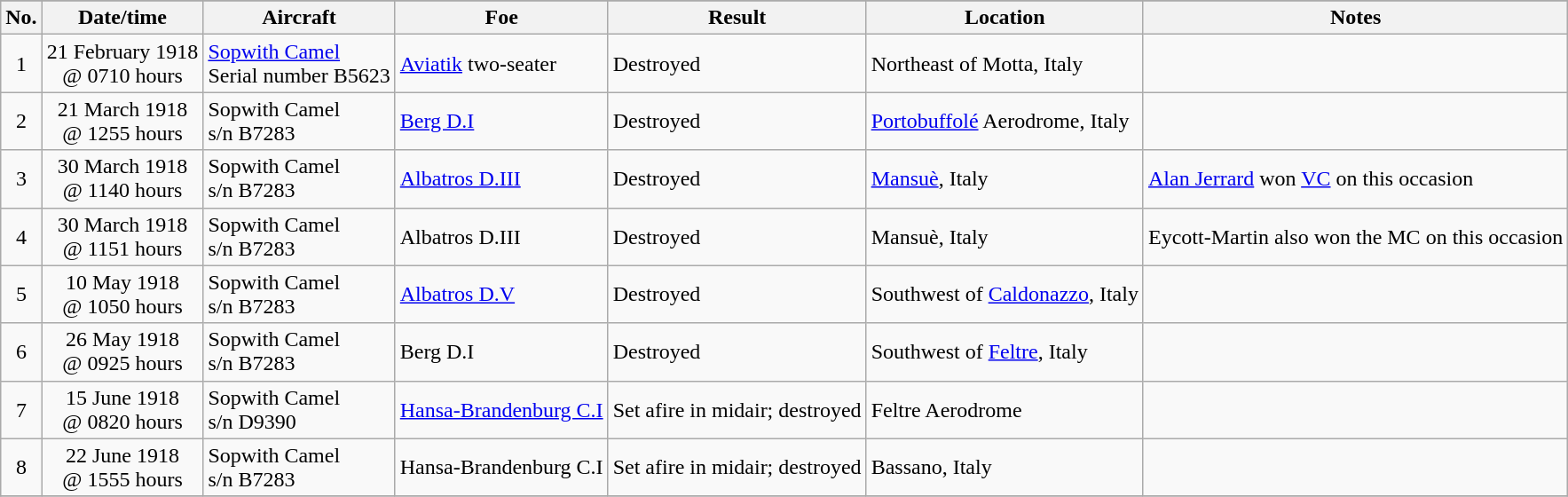<table class="wikitable">
<tr>
</tr>
<tr>
<th>No.</th>
<th>Date/time</th>
<th>Aircraft</th>
<th>Foe</th>
<th>Result</th>
<th>Location</th>
<th>Notes</th>
</tr>
<tr>
<td align="center">1</td>
<td align="center">21 February 1918<br>@ 0710 hours</td>
<td><a href='#'>Sopwith Camel</a><br>Serial number B5623</td>
<td><a href='#'>Aviatik</a> two-seater</td>
<td>Destroyed</td>
<td>Northeast of Motta, Italy</td>
<td></td>
</tr>
<tr>
<td align="center">2</td>
<td align="center">21 March 1918<br>@ 1255 hours</td>
<td>Sopwith Camel<br>s/n B7283</td>
<td><a href='#'>Berg D.I</a></td>
<td>Destroyed</td>
<td><a href='#'>Portobuffolé</a> Aerodrome, Italy</td>
<td></td>
</tr>
<tr>
<td align="center">3</td>
<td align="center">30 March 1918<br>@ 1140 hours</td>
<td>Sopwith Camel<br>s/n B7283</td>
<td><a href='#'>Albatros D.III</a></td>
<td>Destroyed</td>
<td><a href='#'>Mansuè</a>, Italy</td>
<td><a href='#'>Alan Jerrard</a> won <a href='#'>VC</a> on this occasion</td>
</tr>
<tr>
<td align="center">4</td>
<td align="center">30 March 1918<br>@ 1151 hours</td>
<td>Sopwith Camel<br>s/n B7283</td>
<td>Albatros D.III</td>
<td>Destroyed</td>
<td>Mansuè, Italy</td>
<td>Eycott-Martin also won the MC on this occasion</td>
</tr>
<tr>
<td align="center">5</td>
<td align="center">10 May 1918<br>@ 1050 hours</td>
<td>Sopwith Camel<br>s/n B7283</td>
<td><a href='#'>Albatros D.V</a></td>
<td>Destroyed</td>
<td>Southwest of <a href='#'>Caldonazzo</a>, Italy</td>
<td></td>
</tr>
<tr>
<td align="center">6</td>
<td align="center">26 May 1918<br>@ 0925 hours</td>
<td>Sopwith Camel<br>s/n B7283</td>
<td>Berg D.I</td>
<td>Destroyed</td>
<td>Southwest of <a href='#'>Feltre</a>, Italy</td>
<td></td>
</tr>
<tr>
<td align="center">7</td>
<td align="center">15 June 1918<br>@ 0820 hours</td>
<td>Sopwith Camel<br>s/n D9390</td>
<td><a href='#'>Hansa-Brandenburg C.I</a></td>
<td>Set afire in midair; destroyed</td>
<td>Feltre Aerodrome</td>
<td></td>
</tr>
<tr>
<td align="center">8</td>
<td align="center">22 June 1918<br>@ 1555 hours</td>
<td>Sopwith Camel<br>s/n B7283</td>
<td>Hansa-Brandenburg C.I</td>
<td>Set afire in midair; destroyed</td>
<td>Bassano, Italy</td>
<td></td>
</tr>
<tr>
</tr>
</table>
